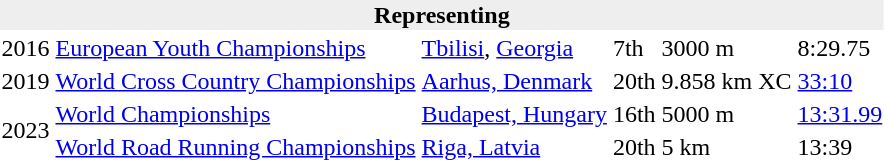<table>
<tr>
<th bgcolor="#eeeeee" colspan="6">Representing </th>
</tr>
<tr>
<td>2016</td>
<td><a href='#'>European Youth Championships</a></td>
<td><a href='#'>Tbilisi</a>, <a href='#'>Georgia</a></td>
<td>7th</td>
<td>3000 m</td>
<td>8:29.75</td>
</tr>
<tr>
<td>2019</td>
<td><a href='#'>World Cross Country Championships</a></td>
<td><a href='#'>Aarhus, Denmark</a></td>
<td>20th</td>
<td>9.858 km XC</td>
<td><a href='#'>33:10</a></td>
</tr>
<tr>
<td rowspan=2>2023</td>
<td><a href='#'>World Championships</a></td>
<td><a href='#'>Budapest, Hungary</a></td>
<td>16th</td>
<td>5000 m</td>
<td><a href='#'>13:31.99</a></td>
</tr>
<tr>
<td><a href='#'>World Road Running Championships</a></td>
<td><a href='#'>Riga, Latvia</a></td>
<td>20th</td>
<td>5 km</td>
<td>13:39</td>
</tr>
</table>
